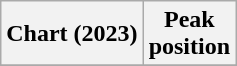<table class="wikitable plainrowheaders" style="text-align:center">
<tr>
<th scope="col">Chart (2023)</th>
<th scope="col">Peak<br>position</th>
</tr>
<tr>
</tr>
</table>
